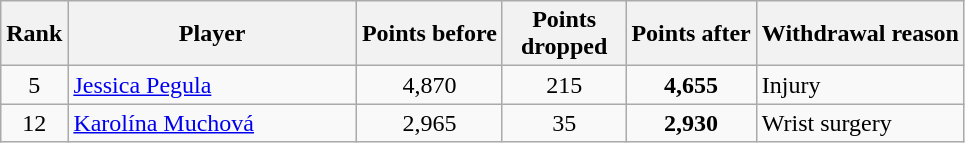<table class="wikitable sortable">
<tr>
<th>Rank</th>
<th style="width:185px;">Player</th>
<th>Points before</th>
<th style="width:75px;">Points dropped</th>
<th>Points after</th>
<th>Withdrawal reason</th>
</tr>
<tr>
<td style="text-align:center;">5</td>
<td> <a href='#'>Jessica Pegula</a></td>
<td style="text-align:center;">4,870</td>
<td style="text-align:center;">215</td>
<td style="text-align:center;"><strong>4,655</strong></td>
<td>Injury</td>
</tr>
<tr>
<td style="text-align:center;">12</td>
<td> <a href='#'>Karolína Muchová</a></td>
<td style="text-align:center;">2,965</td>
<td style="text-align:center;">35</td>
<td style="text-align:center;"><strong>2,930</strong></td>
<td>Wrist surgery</td>
</tr>
</table>
